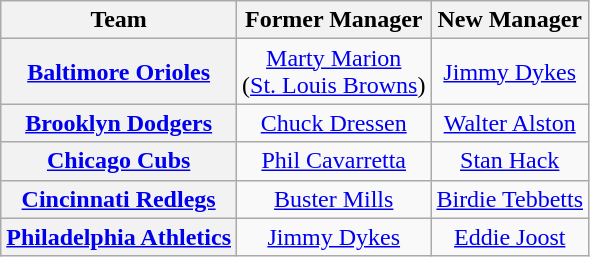<table class="wikitable plainrowheaders" style="text-align:center;">
<tr>
<th>Team</th>
<th>Former Manager</th>
<th>New Manager</th>
</tr>
<tr>
<th scope="row" style="text-align:center;"><a href='#'>Baltimore Orioles</a></th>
<td><a href='#'>Marty Marion</a><br>(<a href='#'>St. Louis Browns</a>)</td>
<td><a href='#'>Jimmy Dykes</a></td>
</tr>
<tr>
<th scope="row" style="text-align:center;"><a href='#'>Brooklyn Dodgers</a></th>
<td><a href='#'>Chuck Dressen</a></td>
<td><a href='#'>Walter Alston</a></td>
</tr>
<tr>
<th scope="row" style="text-align:center;"><a href='#'>Chicago Cubs</a></th>
<td><a href='#'>Phil Cavarretta</a></td>
<td><a href='#'>Stan Hack</a></td>
</tr>
<tr>
<th scope="row" style="text-align:center;"><a href='#'>Cincinnati Redlegs</a></th>
<td><a href='#'>Buster Mills</a></td>
<td><a href='#'>Birdie Tebbetts</a></td>
</tr>
<tr>
<th scope="row" style="text-align:center;"><a href='#'>Philadelphia Athletics</a></th>
<td><a href='#'>Jimmy Dykes</a></td>
<td><a href='#'>Eddie Joost</a></td>
</tr>
</table>
